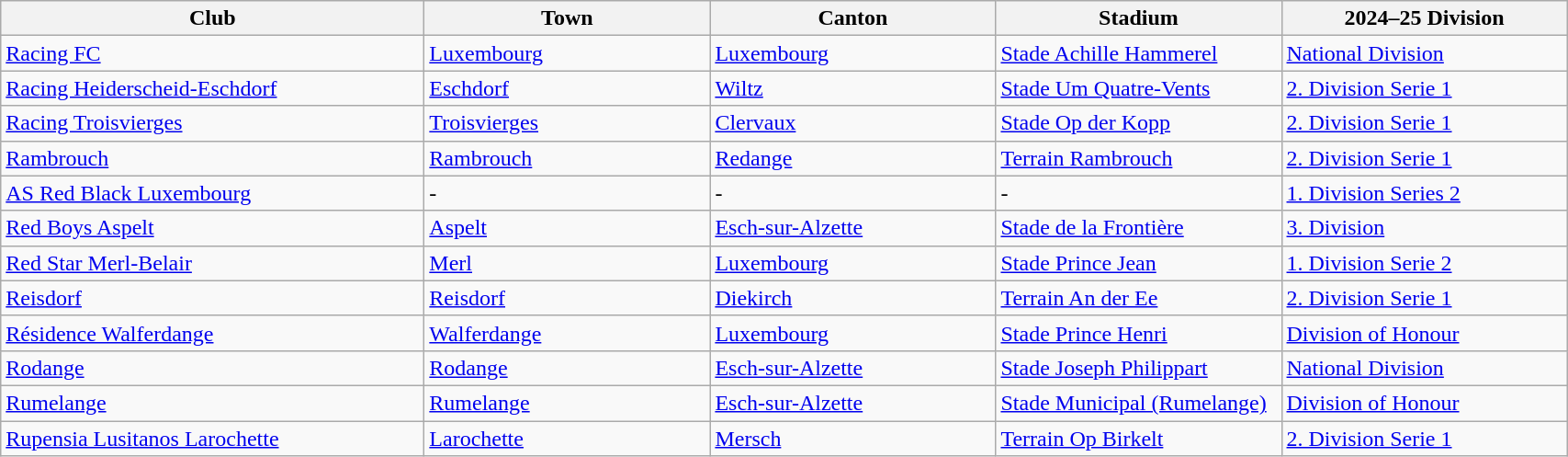<table class="wikitable">
<tr>
<th style="width:300px;">Club</th>
<th style="width:200px;">Town</th>
<th style="width:200px;">Canton</th>
<th style="width:200px;">Stadium</th>
<th style="width:200px;">2024–25 Division</th>
</tr>
<tr>
<td><a href='#'>Racing FC</a></td>
<td><a href='#'>Luxembourg</a></td>
<td><a href='#'>Luxembourg</a></td>
<td><a href='#'>Stade Achille Hammerel</a></td>
<td><a href='#'>National Division</a></td>
</tr>
<tr>
<td><a href='#'>Racing Heiderscheid-Eschdorf</a></td>
<td><a href='#'>Eschdorf</a></td>
<td><a href='#'>Wiltz</a></td>
<td><a href='#'>Stade Um Quatre-Vents</a></td>
<td><a href='#'>2. Division Serie 1</a></td>
</tr>
<tr>
<td><a href='#'>Racing Troisvierges</a></td>
<td><a href='#'>Troisvierges</a></td>
<td><a href='#'>Clervaux</a></td>
<td><a href='#'>Stade Op der Kopp </a></td>
<td><a href='#'>2. Division Serie 1</a></td>
</tr>
<tr>
<td><a href='#'>Rambrouch</a></td>
<td><a href='#'>Rambrouch</a></td>
<td><a href='#'>Redange</a></td>
<td><a href='#'>Terrain Rambrouch</a></td>
<td><a href='#'>2. Division Serie 1</a></td>
</tr>
<tr>
<td><a href='#'>AS Red Black Luxembourg</a></td>
<td>-</td>
<td>-</td>
<td>-</td>
<td><a href='#'>1. Division Series 2</a></td>
</tr>
<tr>
<td><a href='#'>Red Boys Aspelt</a></td>
<td><a href='#'>Aspelt</a></td>
<td><a href='#'>Esch-sur-Alzette</a></td>
<td><a href='#'>Stade de la Frontière</a></td>
<td><a href='#'>3. Division</a></td>
</tr>
<tr>
<td><a href='#'>Red Star Merl-Belair</a></td>
<td><a href='#'>Merl</a></td>
<td><a href='#'>Luxembourg</a></td>
<td><a href='#'>Stade Prince Jean</a></td>
<td><a href='#'>1. Division Serie 2</a></td>
</tr>
<tr>
<td><a href='#'>Reisdorf</a></td>
<td><a href='#'>Reisdorf</a></td>
<td><a href='#'>Diekirch</a></td>
<td><a href='#'>Terrain An der Ee</a></td>
<td><a href='#'>2. Division Serie 1</a></td>
</tr>
<tr>
<td><a href='#'>Résidence Walferdange</a></td>
<td><a href='#'>Walferdange</a></td>
<td><a href='#'>Luxembourg</a></td>
<td><a href='#'>Stade Prince Henri</a></td>
<td><a href='#'>Division of Honour</a></td>
</tr>
<tr>
<td><a href='#'>Rodange</a></td>
<td><a href='#'>Rodange</a></td>
<td><a href='#'>Esch-sur-Alzette</a></td>
<td><a href='#'>Stade Joseph Philippart</a></td>
<td><a href='#'>National Division</a></td>
</tr>
<tr>
<td><a href='#'>Rumelange</a></td>
<td><a href='#'>Rumelange</a></td>
<td><a href='#'>Esch-sur-Alzette</a></td>
<td><a href='#'>Stade Municipal (Rumelange)</a></td>
<td><a href='#'>Division of Honour</a></td>
</tr>
<tr>
<td><a href='#'>Rupensia Lusitanos Larochette</a></td>
<td><a href='#'>Larochette</a></td>
<td><a href='#'>Mersch</a></td>
<td><a href='#'>Terrain Op Birkelt</a></td>
<td><a href='#'>2. Division Serie 1</a></td>
</tr>
</table>
